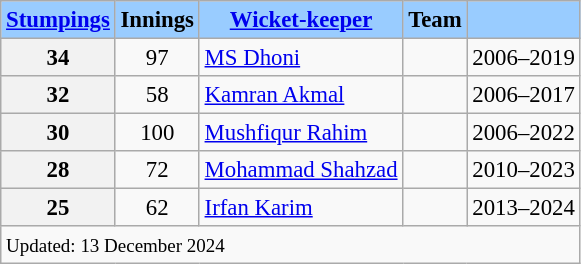<table class="wikitable sortable defaultleft" style="font-size: 95%">
<tr>
<th scope="col" style="background-color:#9cf;"><a href='#'>Stumpings</a></th>
<th scope="col" style="background-color:#9cf;">Innings</th>
<th scope="col" style="background-color:#9cf;"><a href='#'>Wicket-keeper</a></th>
<th scope="col" style="background-color:#9cf;">Team</th>
<th scope="col" style="background-color:#9cf;"></th>
</tr>
<tr>
<th scope="row">34</th>
<td style="text-align:center;">97</td>
<td><a href='#'>MS Dhoni</a></td>
<td></td>
<td>2006–2019</td>
</tr>
<tr>
<th scope="row">32</th>
<td style="text-align:center;">58</td>
<td><a href='#'>Kamran Akmal</a></td>
<td></td>
<td>2006–2017</td>
</tr>
<tr>
<th scope="row">30</th>
<td style="text-align:center;">100</td>
<td><a href='#'>Mushfiqur Rahim</a></td>
<td></td>
<td>2006–2022</td>
</tr>
<tr>
<th scope="row">28</th>
<td style="text-align:center;">72</td>
<td><a href='#'>Mohammad Shahzad</a></td>
<td></td>
<td>2010–2023</td>
</tr>
<tr>
<th scope="row">25</th>
<td style="text-align:center;">62</td>
<td><a href='#'>Irfan Karim</a></td>
<td></td>
<td>2013–2024</td>
</tr>
<tr class="sortbottom">
<td scope="row" colspan=5 style="text-align:left;"><small>Updated: 13 December 2024</small></td>
</tr>
</table>
